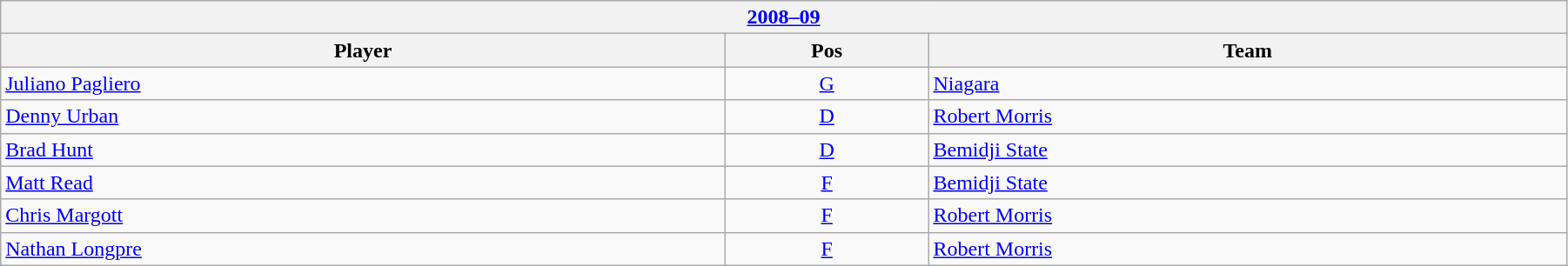<table class="wikitable" width=95%>
<tr>
<th colspan=3><a href='#'>2008–09</a></th>
</tr>
<tr>
<th>Player</th>
<th>Pos</th>
<th>Team</th>
</tr>
<tr>
<td><a href='#'>Juliano Pagliero</a></td>
<td style="text-align:center;"><a href='#'>G</a></td>
<td><a href='#'>Niagara</a></td>
</tr>
<tr>
<td><a href='#'>Denny Urban</a></td>
<td style="text-align:center;"><a href='#'>D</a></td>
<td><a href='#'>Robert Morris</a></td>
</tr>
<tr>
<td><a href='#'>Brad Hunt</a></td>
<td style="text-align:center;"><a href='#'>D</a></td>
<td><a href='#'>Bemidji State</a></td>
</tr>
<tr>
<td><a href='#'>Matt Read</a></td>
<td style="text-align:center;"><a href='#'>F</a></td>
<td><a href='#'>Bemidji State</a></td>
</tr>
<tr>
<td><a href='#'>Chris Margott</a></td>
<td style="text-align:center;"><a href='#'>F</a></td>
<td><a href='#'>Robert Morris</a></td>
</tr>
<tr>
<td><a href='#'>Nathan Longpre</a></td>
<td style="text-align:center;"><a href='#'>F</a></td>
<td><a href='#'>Robert Morris</a></td>
</tr>
</table>
